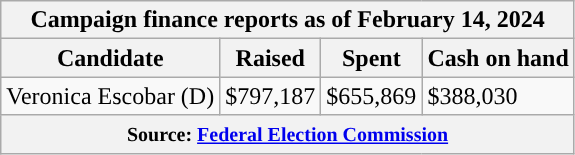<table class="wikitable sortable">
<tr>
<th colspan=4>Campaign finance reports as of February 14, 2024</th>
</tr>
<tr style="text-align:center;">
<th>Candidate</th>
<th>Raised</th>
<th>Spent</th>
<th>Cash on hand</th>
</tr>
<tr>
<td style="color:black;background-color:">Veronica Escobar (D)</td>
<td>$797,187</td>
<td>$655,869</td>
<td>$388,030</td>
</tr>
<tr>
<th colspan="4"><small>Source: <a href='#'>Federal Election Commission</a></small></th>
</tr>
</table>
